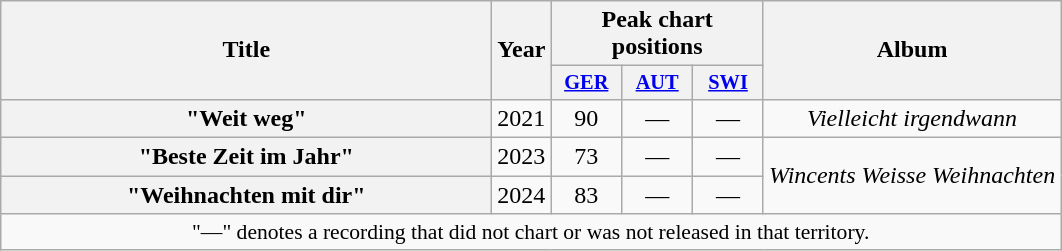<table class="wikitable plainrowheaders" style="text-align:center;">
<tr>
<th scope="col" rowspan="2" style="width:20em;">Title</th>
<th scope="col" rowspan="2">Year</th>
<th scope="col" colspan="3">Peak chart positions</th>
<th scope="col" rowspan="2">Album</th>
</tr>
<tr>
<th style="width:3em;font-size:85%"><a href='#'>GER</a><br></th>
<th style="width:3em;font-size:85%"><a href='#'>AUT</a><br></th>
<th style="width:3em;font-size:85%"><a href='#'>SWI</a><br></th>
</tr>
<tr>
<th scope="row">"Weit weg"</th>
<td>2021</td>
<td>90</td>
<td>—</td>
<td>—</td>
<td><em>Vielleicht irgendwann</em></td>
</tr>
<tr>
<th scope="row">"Beste Zeit im Jahr"</th>
<td>2023</td>
<td>73</td>
<td>—</td>
<td>—</td>
<td rowspan="2"><em>Wincents Weisse Weihnachten</em></td>
</tr>
<tr>
<th scope="row">"Weihnachten mit dir"</th>
<td>2024</td>
<td>83</td>
<td>—</td>
<td>—</td>
</tr>
<tr>
<td colspan="8" style="font-size:90%">"—" denotes a recording that did not chart or was not released in that territory.</td>
</tr>
</table>
